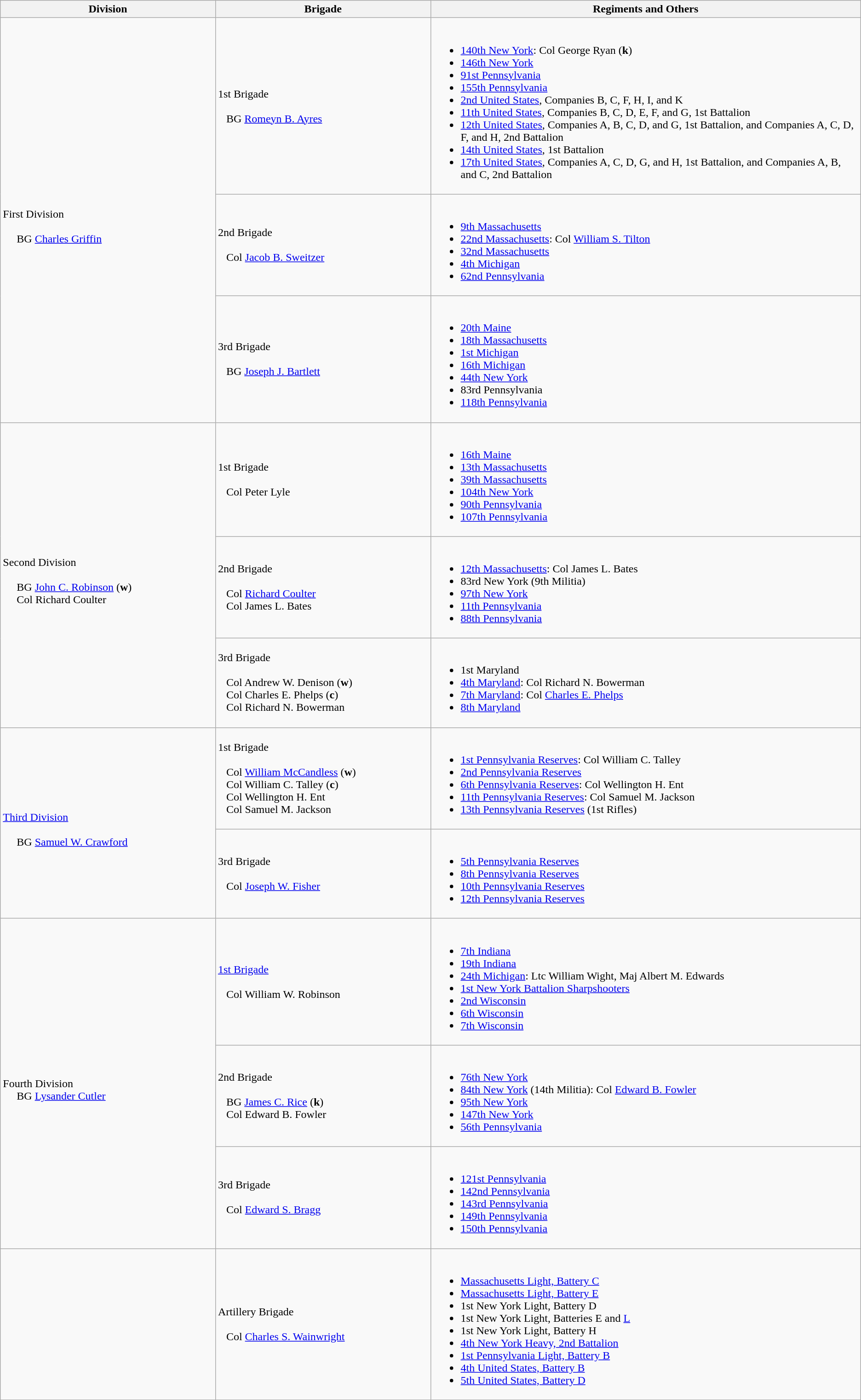<table class="wikitable">
<tr>
<th width=25%>Division</th>
<th width=25%>Brigade</th>
<th>Regiments and Others</th>
</tr>
<tr>
<td rowspan=3><br>First Division<br>
<br>    
BG <a href='#'>Charles Griffin</a></td>
<td>1st Brigade<br><br>  
BG <a href='#'>Romeyn B. Ayres</a></td>
<td><br><ul><li><a href='#'>140th New York</a>: Col George Ryan (<strong>k</strong>)</li><li><a href='#'>146th New York</a></li><li><a href='#'>91st Pennsylvania</a></li><li><a href='#'>155th Pennsylvania</a></li><li><a href='#'>2nd United States</a>, Companies B, C, F, H, I, and K</li><li><a href='#'>11th United States</a>, Companies B, C, D, E, F, and G, 1st Battalion</li><li><a href='#'>12th United States</a>, Companies A, B, C, D, and G, 1st Battalion, and Companies A, C, D, F, and H, 2nd Battalion</li><li><a href='#'>14th United States</a>, 1st Battalion</li><li><a href='#'>17th United States</a>, Companies A, C, D, G, and H, 1st Battalion, and Companies A, B, and C, 2nd Battalion</li></ul></td>
</tr>
<tr>
<td>2nd Brigade<br><br>  
Col <a href='#'>Jacob B. Sweitzer</a></td>
<td><br><ul><li><a href='#'>9th Massachusetts</a></li><li><a href='#'>22nd Massachusetts</a>: Col <a href='#'>William S. Tilton</a></li><li><a href='#'>32nd Massachusetts</a></li><li><a href='#'>4th Michigan</a></li><li><a href='#'>62nd Pennsylvania</a></li></ul></td>
</tr>
<tr>
<td>3rd Brigade<br><br>  
BG <a href='#'>Joseph J. Bartlett</a></td>
<td><br><ul><li><a href='#'>20th Maine</a></li><li><a href='#'>18th Massachusetts</a></li><li><a href='#'>1st Michigan</a></li><li><a href='#'>16th Michigan</a></li><li><a href='#'>44th New York</a></li><li>83rd Pennsylvania</li><li><a href='#'>118th Pennsylvania</a></li></ul></td>
</tr>
<tr>
<td rowspan=3><br>Second Division<br>
<br>    
BG <a href='#'>John C. Robinson</a> (<strong>w</strong>)
<br>    
Col Richard Coulter</td>
<td>1st Brigade<br><br>  
Col Peter Lyle</td>
<td><br><ul><li><a href='#'>16th Maine</a></li><li><a href='#'>13th Massachusetts</a></li><li><a href='#'>39th Massachusetts</a></li><li><a href='#'>104th New York</a></li><li><a href='#'>90th Pennsylvania</a></li><li><a href='#'>107th Pennsylvania</a></li></ul></td>
</tr>
<tr>
<td>2nd Brigade<br><br>  
Col <a href='#'>Richard Coulter</a>
<br>  
Col James L. Bates</td>
<td><br><ul><li><a href='#'>12th Massachusetts</a>: Col James L. Bates</li><li>83rd New York (9th Militia)</li><li><a href='#'>97th New York</a></li><li><a href='#'>11th Pennsylvania</a></li><li><a href='#'>88th Pennsylvania</a></li></ul></td>
</tr>
<tr>
<td>3rd Brigade<br><br>  
Col Andrew W. Denison (<strong>w</strong>)
<br>  
Col Charles E. Phelps (<strong>c</strong>)
<br>  
Col Richard N. Bowerman</td>
<td><br><ul><li>1st Maryland</li><li><a href='#'>4th Maryland</a>: Col Richard N. Bowerman</li><li><a href='#'>7th Maryland</a>: Col <a href='#'>Charles E. Phelps</a></li><li><a href='#'>8th Maryland</a></li></ul></td>
</tr>
<tr>
<td rowspan=2><br><a href='#'>Third Division</a><br>
<br>    
BG <a href='#'>Samuel W. Crawford</a></td>
<td>1st Brigade<br><br>  
Col <a href='#'>William McCandless</a> (<strong>w</strong>)
<br>  
Col William C. Talley (<strong>c</strong>)
<br>  
Col Wellington H. Ent
<br>  
Col Samuel M. Jackson</td>
<td><br><ul><li><a href='#'>1st Pennsylvania Reserves</a>: Col William C. Talley</li><li><a href='#'>2nd Pennsylvania Reserves</a></li><li><a href='#'>6th Pennsylvania Reserves</a>: Col Wellington H. Ent</li><li><a href='#'>11th Pennsylvania Reserves</a>: Col Samuel M. Jackson</li><li><a href='#'>13th Pennsylvania Reserves</a> (1st Rifles)</li></ul></td>
</tr>
<tr>
<td>3rd Brigade<br><br>  
Col <a href='#'>Joseph W. Fisher</a></td>
<td><br><ul><li><a href='#'>5th Pennsylvania Reserves</a></li><li><a href='#'>8th Pennsylvania Reserves</a></li><li><a href='#'>10th Pennsylvania Reserves</a></li><li><a href='#'>12th Pennsylvania Reserves</a></li></ul></td>
</tr>
<tr>
<td rowspan=3><br>Fourth Division
<br>    
BG <a href='#'>Lysander Cutler</a></td>
<td><a href='#'>1st Brigade</a><br><br>  
Col William W. Robinson</td>
<td><br><ul><li><a href='#'>7th Indiana</a></li><li><a href='#'>19th Indiana</a></li><li><a href='#'>24th Michigan</a>: Ltc William Wight, Maj Albert M. Edwards</li><li><a href='#'>1st New York Battalion Sharpshooters</a></li><li><a href='#'>2nd Wisconsin</a></li><li><a href='#'>6th Wisconsin</a></li><li><a href='#'>7th Wisconsin</a></li></ul></td>
</tr>
<tr>
<td>2nd Brigade<br><br>  
BG <a href='#'>James C. Rice</a> (<strong>k</strong>)
<br>  
Col Edward B. Fowler</td>
<td><br><ul><li><a href='#'>76th New York</a></li><li><a href='#'>84th New York</a> (14th Militia): Col <a href='#'>Edward B. Fowler</a></li><li><a href='#'>95th New York</a></li><li><a href='#'>147th New York</a></li><li><a href='#'>56th Pennsylvania</a></li></ul></td>
</tr>
<tr>
<td>3rd Brigade<br><br>  
Col <a href='#'>Edward S. Bragg</a></td>
<td><br><ul><li><a href='#'>121st Pennsylvania</a></li><li><a href='#'>142nd Pennsylvania</a></li><li><a href='#'>143rd Pennsylvania</a></li><li><a href='#'>149th Pennsylvania</a></li><li><a href='#'>150th Pennsylvania</a></li></ul></td>
</tr>
<tr>
<td></td>
<td>Artillery Brigade<br><br>  
Col <a href='#'>Charles S. Wainwright</a></td>
<td><br><ul><li><a href='#'>Massachusetts Light, Battery C</a></li><li><a href='#'>Massachusetts Light, Battery E</a></li><li>1st New York Light, Battery D</li><li>1st New York Light, Batteries E and <a href='#'>L</a></li><li>1st New York Light, Battery H</li><li><a href='#'>4th New York Heavy, 2nd Battalion</a></li><li><a href='#'>1st Pennsylvania Light, Battery B</a></li><li><a href='#'>4th United States, Battery B</a></li><li><a href='#'>5th United States, Battery D</a></li></ul></td>
</tr>
</table>
